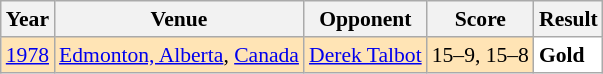<table class="sortable wikitable" style="font-size: 90%;">
<tr>
<th>Year</th>
<th>Venue</th>
<th>Opponent</th>
<th>Score</th>
<th>Result</th>
</tr>
<tr style="background:#FFE4B5">
<td align="center"><a href='#'>1978</a></td>
<td align="left"><a href='#'>Edmonton, Alberta</a>, <a href='#'>Canada</a></td>
<td align="left"> <a href='#'>Derek Talbot</a></td>
<td align="left">15–9, 15–8</td>
<td style="text-align:left; background:white"> <strong>Gold</strong></td>
</tr>
</table>
